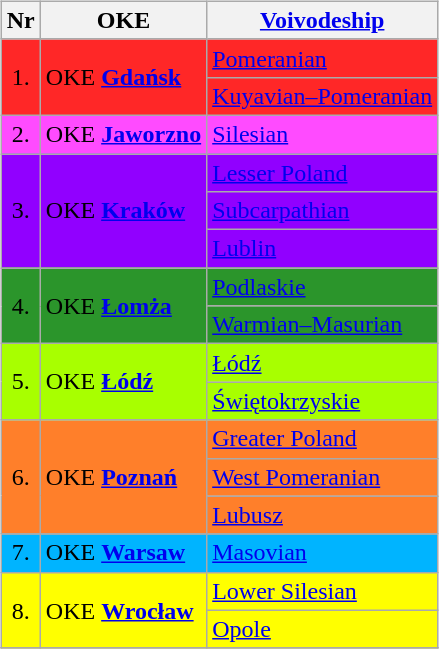<table>
<tr>
<td><br><table class="wikitable">
<tr>
<th>Nr</th>
<th>OKE</th>
<th><a href='#'>Voivodeship</a></th>
</tr>
<tr bgcolor="#FF2727">
<td rowspan=2 align="center">1.</td>
<td rowspan=2>OKE <strong><a href='#'>Gdańsk</a></strong></td>
<td><a href='#'>Pomeranian</a></td>
</tr>
<tr bgcolor="FF2727">
<td><a href='#'>Kuyavian–Pomeranian</a></td>
</tr>
<tr bgcolor="#FF4BFF">
<td align="center">2.</td>
<td>OKE <strong><a href='#'>Jaworzno</a></strong></td>
<td><a href='#'>Silesian</a></td>
</tr>
<tr bgcolor="#9100FF">
<td rowspan=3 align="center">3.</td>
<td rowspan=3>OKE <strong><a href='#'>Kraków</a></strong></td>
<td><a href='#'>Lesser Poland</a></td>
</tr>
<tr bgcolor="#9100FF">
<td><a href='#'>Subcarpathian</a></td>
</tr>
<tr bgcolor="#9100FF">
<td><a href='#'>Lublin</a></td>
</tr>
<tr bgcolor="#2B952B">
<td rowspan=2 align="center">4.</td>
<td rowspan=2>OKE <strong><a href='#'>Łomża</a></strong></td>
<td><a href='#'>Podlaskie</a></td>
</tr>
<tr bgcolor="#2B952B">
<td><a href='#'>Warmian–Masurian</a></td>
</tr>
<tr bgcolor="#A8FF00">
<td rowspan=2 align="center">5.</td>
<td rowspan=2>OKE <strong><a href='#'>Łódź</a></strong></td>
<td><a href='#'>Łódź</a></td>
</tr>
<tr bgcolor="#A8FF00">
<td><a href='#'>Świętokrzyskie</a></td>
</tr>
<tr bgcolor="#FF7F2A">
<td rowspan=3 align="center">6.</td>
<td rowspan=3>OKE <strong><a href='#'>Poznań</a></strong></td>
<td><a href='#'>Greater Poland</a></td>
</tr>
<tr bgcolor="#FF7F2A">
<td><a href='#'>West Pomeranian</a></td>
</tr>
<tr bgcolor="#FF7F2A">
<td><a href='#'>Lubusz</a></td>
</tr>
<tr bgcolor="#00B4FF">
<td align="center">7.</td>
<td>OKE <strong><a href='#'>Warsaw</a></strong></td>
<td><a href='#'>Masovian</a></td>
</tr>
<tr bgcolor="#FFFF00">
<td rowspan=2 align="center">8.</td>
<td rowspan=2>OKE <strong><a href='#'>Wrocław</a></strong></td>
<td><a href='#'>Lower Silesian</a></td>
</tr>
<tr bgcolor="#FFFF00">
<td><a href='#'>Opole</a></td>
</tr>
<tr>
</tr>
</table>
</td>
<td valign="middle" align="center"></td>
</tr>
<tr>
</tr>
</table>
